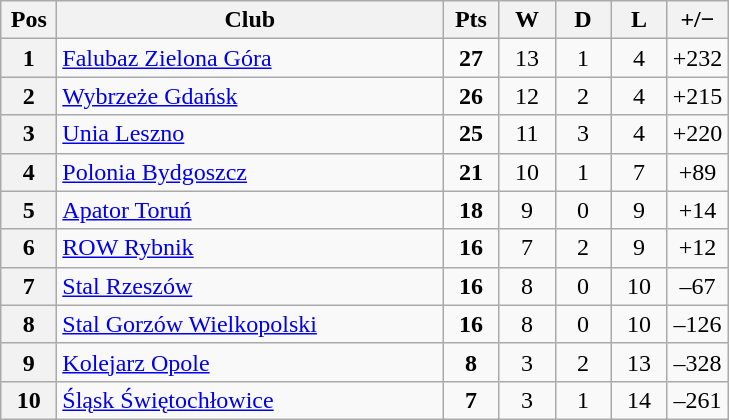<table class="wikitable">
<tr>
<th width=30>Pos</th>
<th width=250>Club</th>
<th width=30>Pts</th>
<th width=30>W</th>
<th width=30>D</th>
<th width=30>L</th>
<th width=30>+/−</th>
</tr>
<tr align=center>
<th>1</th>
<td align=left><a href='#'>Falubaz Zielona Góra</a></td>
<td><strong>27</strong></td>
<td>13</td>
<td>1</td>
<td>4</td>
<td>+232</td>
</tr>
<tr align=center>
<th>2</th>
<td align=left><a href='#'>Wybrzeże Gdańsk</a></td>
<td><strong>26</strong></td>
<td>12</td>
<td>2</td>
<td>4</td>
<td>+215</td>
</tr>
<tr align=center>
<th>3</th>
<td align=left><a href='#'>Unia Leszno</a></td>
<td><strong>25</strong></td>
<td>11</td>
<td>3</td>
<td>4</td>
<td>+220</td>
</tr>
<tr align=center>
<th>4</th>
<td align=left><a href='#'>Polonia Bydgoszcz</a></td>
<td><strong>21</strong></td>
<td>10</td>
<td>1</td>
<td>7</td>
<td>+89</td>
</tr>
<tr align=center>
<th>5</th>
<td align=left><a href='#'>Apator Toruń</a></td>
<td><strong>18</strong></td>
<td>9</td>
<td>0</td>
<td>9</td>
<td>+14</td>
</tr>
<tr align=center>
<th>6</th>
<td align=left><a href='#'>ROW Rybnik</a></td>
<td><strong>16</strong></td>
<td>7</td>
<td>2</td>
<td>9</td>
<td>+12</td>
</tr>
<tr align=center>
<th>7</th>
<td align=left><a href='#'>Stal Rzeszów</a></td>
<td><strong>16</strong></td>
<td>8</td>
<td>0</td>
<td>10</td>
<td>–67</td>
</tr>
<tr align=center>
<th>8</th>
<td align=left><a href='#'>Stal Gorzów Wielkopolski</a></td>
<td><strong>16</strong></td>
<td>8</td>
<td>0</td>
<td>10</td>
<td>–126</td>
</tr>
<tr align=center>
<th>9</th>
<td align=left><a href='#'>Kolejarz Opole</a></td>
<td><strong>8</strong></td>
<td>3</td>
<td>2</td>
<td>13</td>
<td>–328</td>
</tr>
<tr align=center>
<th>10</th>
<td align=left><a href='#'>Śląsk Świętochłowice</a></td>
<td><strong>7</strong></td>
<td>3</td>
<td>1</td>
<td>14</td>
<td>–261</td>
</tr>
</table>
